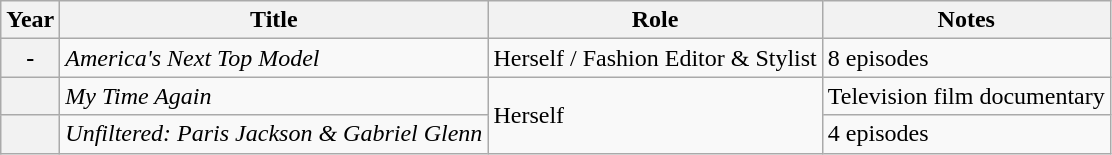<table class="wikitable sortable plainrowheaders">
<tr>
<th scope="col">Year</th>
<th scope="col">Title</th>
<th scope="col">Role</th>
<th scope="col" class="unsortable">Notes</th>
</tr>
<tr>
<th scope="row">-</th>
<td><em>America's Next Top Model</em></td>
<td>Herself / Fashion Editor & Stylist</td>
<td>8 episodes</td>
</tr>
<tr>
<th scope="row"></th>
<td><em>My Time Again</em></td>
<td rowspan="2">Herself</td>
<td>Television film documentary</td>
</tr>
<tr>
<th scope="row"></th>
<td><em>Unfiltered: Paris Jackson & Gabriel Glenn</em></td>
<td>4 episodes</td>
</tr>
</table>
